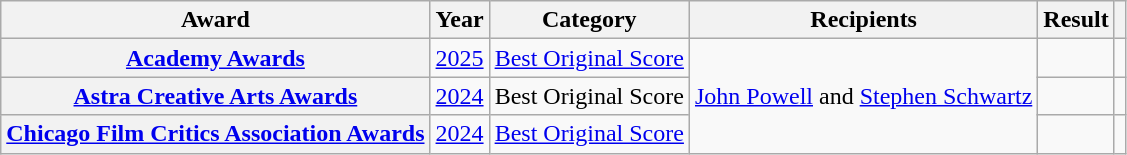<table class="wikitable sortable plainrowheaders">
<tr>
<th scope="col">Award</th>
<th scope="col">Year</th>
<th scope="col">Category</th>
<th scope="col">Recipients</th>
<th scope="col">Result</th>
<th scope="col" class="unsortable"></th>
</tr>
<tr>
<th scope="row"><a href='#'>Academy Awards</a></th>
<td><a href='#'>2025</a></td>
<td><a href='#'>Best Original Score</a></td>
<td rowspan="3"><a href='#'>John Powell</a> and <a href='#'>Stephen Schwartz</a></td>
<td></td>
<td></td>
</tr>
<tr>
<th scope="row"><a href='#'>Astra Creative Arts Awards</a></th>
<td><a href='#'>2024</a></td>
<td>Best Original Score</td>
<td></td>
<td></td>
</tr>
<tr>
<th scope="row"><a href='#'>Chicago Film Critics Association Awards</a></th>
<td><a href='#'>2024</a></td>
<td><a href='#'>Best Original Score</a></td>
<td></td>
<td></td>
</tr>
</table>
